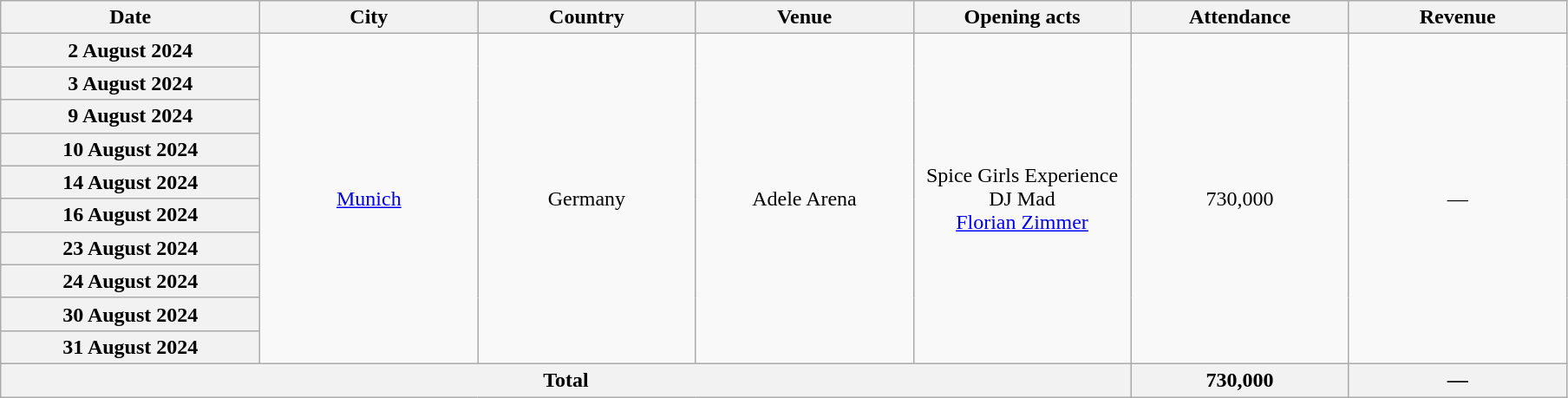<table class="wikitable plainrowheaders" style="text-align:center;">
<tr>
<th scope="col" style="width:12em;">Date</th>
<th scope="col" style="width:10em;">City</th>
<th scope="col" style="width:10em;">Country</th>
<th scope="col" style="width:10em;">Venue</th>
<th scope="col" style="width:10em;">Opening acts</th>
<th scope="800,000" style="width:10em;">Attendance</th>
<th scope="col" style="width:10em;">Revenue</th>
</tr>
<tr>
<th scope="row">2 August 2024</th>
<td rowspan="10"><a href='#'>Munich</a></td>
<td rowspan="10">Germany</td>
<td rowspan="10">Adele Arena</td>
<td rowspan="10">Spice Girls Experience<br>DJ Mad<br><a href='#'>Florian Zimmer</a></td>
<td rowspan="10">730,000</td>
<td rowspan="10">—</td>
</tr>
<tr>
<th scope="row">3 August 2024</th>
</tr>
<tr>
<th scope="row">9 August 2024</th>
</tr>
<tr>
<th scope="row">10 August 2024</th>
</tr>
<tr>
<th scope="row">14 August 2024</th>
</tr>
<tr>
<th scope="row">16 August 2024</th>
</tr>
<tr>
<th scope="row">23 August 2024</th>
</tr>
<tr>
<th scope="row">24 August 2024</th>
</tr>
<tr>
<th scope="row">30 August 2024</th>
</tr>
<tr>
<th scope="row">31 August 2024</th>
</tr>
<tr>
<th colspan="5">Total</th>
<th>730,000</th>
<th>—</th>
</tr>
</table>
